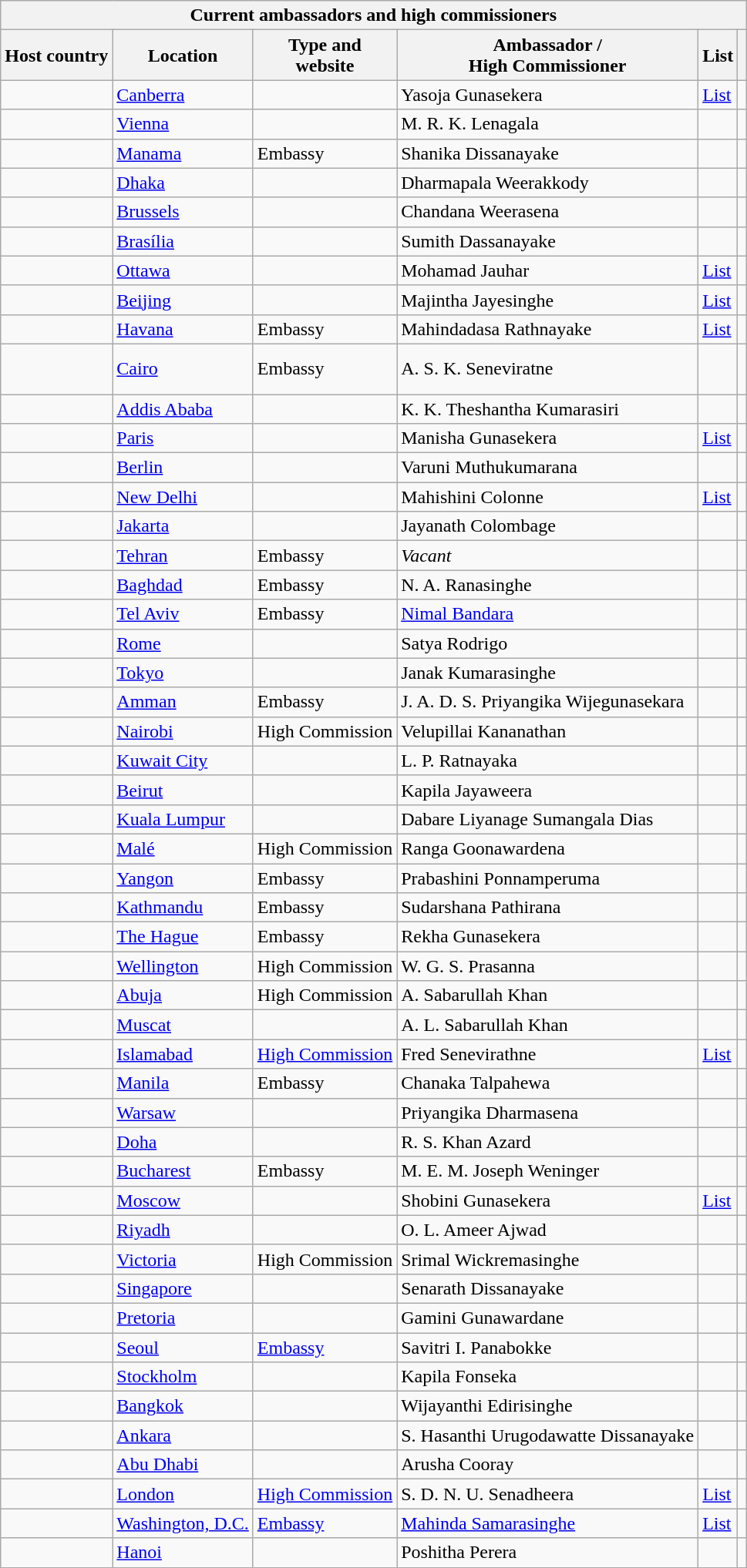<table class="wikitable sticky-header-multi mw-collapsible" style="font-size:100%; text-align:left">
<tr>
<th colspan=6>Current ambassadors and high commissioners</th>
</tr>
<tr>
<th>Host country</th>
<th>Location</th>
<th>Type and <br> website</th>
<th>Ambassador / <br> High Commissioner</th>
<th>List</th>
<th></th>
</tr>
<tr>
<td> </td>
<td><a href='#'>Canberra</a></td>
<td></td>
<td>Yasoja Gunasekera</td>
<td><a href='#'>List</a></td>
<td></td>
</tr>
<tr>
<td> </td>
<td><a href='#'>Vienna</a></td>
<td></td>
<td>M. R. K. Lenagala</td>
<td></td>
<td></td>
</tr>
<tr>
<td></td>
<td><a href='#'>Manama</a></td>
<td>Embassy</td>
<td>Shanika Dissanayake</td>
<td></td>
<td></td>
</tr>
<tr>
<td></td>
<td><a href='#'>Dhaka</a></td>
<td></td>
<td>Dharmapala Weerakkody</td>
<td></td>
<td></td>
</tr>
<tr>
<td> </td>
<td><a href='#'>Brussels</a></td>
<td></td>
<td>Chandana Weerasena</td>
<td></td>
<td></td>
</tr>
<tr>
<td> </td>
<td><a href='#'>Brasília</a></td>
<td></td>
<td>Sumith Dassanayake</td>
<td></td>
<td></td>
</tr>
<tr>
<td></td>
<td><a href='#'>Ottawa</a></td>
<td></td>
<td>Mohamad Jauhar</td>
<td><a href='#'>List</a></td>
<td></td>
</tr>
<tr>
<td> </td>
<td><a href='#'>Beijing</a></td>
<td></td>
<td>Majintha Jayesinghe</td>
<td><a href='#'>List</a></td>
<td></td>
</tr>
<tr>
<td> </td>
<td><a href='#'>Havana</a></td>
<td>Embassy</td>
<td>Mahindadasa Rathnayake</td>
<td><a href='#'>List</a></td>
<td><br></td>
</tr>
<tr>
<td> </td>
<td><a href='#'>Cairo</a></td>
<td>Embassy</td>
<td>A. S. K. Seneviratne</td>
<td></td>
<td><br><br></td>
</tr>
<tr>
<td> </td>
<td><a href='#'>Addis Ababa</a></td>
<td></td>
<td>K. K. Theshantha Kumarasiri</td>
<td></td>
<td></td>
</tr>
<tr>
<td> </td>
<td><a href='#'>Paris</a></td>
<td></td>
<td>Manisha Gunasekera</td>
<td><a href='#'>List</a></td>
<td></td>
</tr>
<tr>
<td> </td>
<td><a href='#'>Berlin</a></td>
<td></td>
<td>Varuni Muthukumarana</td>
<td></td>
<td></td>
</tr>
<tr>
<td></td>
<td><a href='#'>New Delhi</a></td>
<td></td>
<td>Mahishini Colonne</td>
<td><a href='#'>List</a></td>
<td><br></td>
</tr>
<tr>
<td> </td>
<td><a href='#'>Jakarta</a></td>
<td></td>
<td>Jayanath Colombage</td>
<td></td>
<td></td>
</tr>
<tr>
<td> </td>
<td><a href='#'>Tehran</a></td>
<td>Embassy</td>
<td><em>Vacant</em></td>
<td></td>
<td></td>
</tr>
<tr>
<td></td>
<td><a href='#'>Baghdad</a></td>
<td>Embassy</td>
<td>N. A. Ranasinghe</td>
<td></td>
<td></td>
</tr>
<tr>
<td></td>
<td><a href='#'>Tel Aviv</a></td>
<td>Embassy</td>
<td><a href='#'>Nimal Bandara</a></td>
<td></td>
<td></td>
</tr>
<tr>
<td> </td>
<td><a href='#'>Rome</a></td>
<td></td>
<td>Satya Rodrigo</td>
<td></td>
<td></td>
</tr>
<tr>
<td></td>
<td><a href='#'>Tokyo</a></td>
<td></td>
<td>Janak Kumarasinghe</td>
<td></td>
<td><br></td>
</tr>
<tr>
<td></td>
<td><a href='#'>Amman</a></td>
<td>Embassy</td>
<td>J. A. D. S. Priyangika Wijegunasekara</td>
<td></td>
<td></td>
</tr>
<tr>
<td> </td>
<td><a href='#'>Nairobi</a></td>
<td>High Commission</td>
<td>Velupillai Kananathan</td>
<td></td>
<td></td>
</tr>
<tr>
<td></td>
<td><a href='#'>Kuwait City</a></td>
<td></td>
<td>L. P. Ratnayaka</td>
<td></td>
<td></td>
</tr>
<tr>
<td> </td>
<td><a href='#'>Beirut</a></td>
<td></td>
<td>Kapila Jayaweera</td>
<td></td>
<td></td>
</tr>
<tr>
<td></td>
<td><a href='#'>Kuala Lumpur</a></td>
<td></td>
<td>Dabare Liyanage Sumangala Dias</td>
<td></td>
<td></td>
</tr>
<tr>
<td></td>
<td><a href='#'>Malé</a></td>
<td>High Commission</td>
<td>Ranga Goonawardena</td>
<td></td>
<td></td>
</tr>
<tr>
<td></td>
<td><a href='#'>Yangon</a></td>
<td>Embassy</td>
<td>Prabashini Ponnamperuma</td>
<td></td>
<td></td>
</tr>
<tr>
<td></td>
<td><a href='#'>Kathmandu</a></td>
<td>Embassy</td>
<td>Sudarshana Pathirana</td>
<td></td>
<td></td>
</tr>
<tr>
<td> </td>
<td><a href='#'>The Hague</a></td>
<td>Embassy</td>
<td>Rekha Gunasekera</td>
<td></td>
<td></td>
</tr>
<tr>
<td></td>
<td><a href='#'>Wellington</a></td>
<td>High Commission</td>
<td>W. G. S. Prasanna</td>
<td></td>
<td><br></td>
</tr>
<tr>
<td></td>
<td><a href='#'>Abuja</a></td>
<td>High Commission</td>
<td>A. Sabarullah Khan</td>
<td></td>
<td></td>
</tr>
<tr>
<td> </td>
<td><a href='#'>Muscat</a></td>
<td></td>
<td>A. L. Sabarullah Khan</td>
<td></td>
<td></td>
</tr>
<tr>
<td></td>
<td><a href='#'>Islamabad</a></td>
<td><a href='#'>High Commission</a></td>
<td>Fred Senevirathne</td>
<td><a href='#'>List</a></td>
<td><br></td>
</tr>
<tr>
<td></td>
<td><a href='#'>Manila</a></td>
<td>Embassy</td>
<td>Chanaka Talpahewa</td>
<td></td>
<td></td>
</tr>
<tr>
<td> </td>
<td><a href='#'>Warsaw</a></td>
<td></td>
<td>Priyangika Dharmasena</td>
<td></td>
<td></td>
</tr>
<tr>
<td></td>
<td><a href='#'>Doha</a></td>
<td></td>
<td>R. S. Khan Azard</td>
<td></td>
<td><br></td>
</tr>
<tr>
<td></td>
<td><a href='#'>Bucharest</a></td>
<td>Embassy</td>
<td>M. E. M. Joseph Weninger</td>
<td></td>
<td></td>
</tr>
<tr>
<td> </td>
<td><a href='#'>Moscow</a></td>
<td></td>
<td>Shobini Gunasekera</td>
<td><a href='#'>List</a></td>
<td><br></td>
</tr>
<tr>
<td></td>
<td><a href='#'>Riyadh</a></td>
<td></td>
<td>O. L. Ameer Ajwad</td>
<td></td>
<td></td>
</tr>
<tr>
<td> </td>
<td><a href='#'>Victoria</a></td>
<td>High Commission</td>
<td>Srimal Wickremasinghe</td>
<td></td>
<td></td>
</tr>
<tr>
<td></td>
<td><a href='#'>Singapore</a></td>
<td></td>
<td>Senarath Dissanayake</td>
<td></td>
<td></td>
</tr>
<tr>
<td> </td>
<td><a href='#'>Pretoria</a></td>
<td></td>
<td>Gamini Gunawardane</td>
<td></td>
<td></td>
</tr>
<tr>
<td></td>
<td><a href='#'>Seoul</a></td>
<td><a href='#'>Embassy</a></td>
<td>Savitri I. Panabokke</td>
<td></td>
<td></td>
</tr>
<tr>
<td> </td>
<td><a href='#'>Stockholm</a></td>
<td></td>
<td>Kapila Fonseka</td>
<td></td>
<td></td>
</tr>
<tr>
<td> </td>
<td><a href='#'>Bangkok</a></td>
<td></td>
<td>Wijayanthi Edirisinghe</td>
<td></td>
<td></td>
</tr>
<tr>
<td> </td>
<td><a href='#'>Ankara</a></td>
<td></td>
<td>S. Hasanthi Urugodawatte Dissanayake</td>
<td></td>
<td></td>
</tr>
<tr>
<td></td>
<td><a href='#'>Abu Dhabi</a></td>
<td></td>
<td>Arusha Cooray</td>
<td></td>
<td><br></td>
</tr>
<tr>
<td></td>
<td><a href='#'>London</a></td>
<td><a href='#'>High Commission</a></td>
<td>S. D. N. U. Senadheera</td>
<td><a href='#'>List</a></td>
<td><br></td>
</tr>
<tr>
<td></td>
<td><a href='#'>Washington, D.C.</a></td>
<td><a href='#'>Embassy</a></td>
<td><a href='#'>Mahinda Samarasinghe</a></td>
<td><a href='#'>List</a></td>
<td></td>
</tr>
<tr>
<td></td>
<td><a href='#'>Hanoi</a></td>
<td></td>
<td>Poshitha Perera</td>
<td></td>
<td></td>
</tr>
</table>
